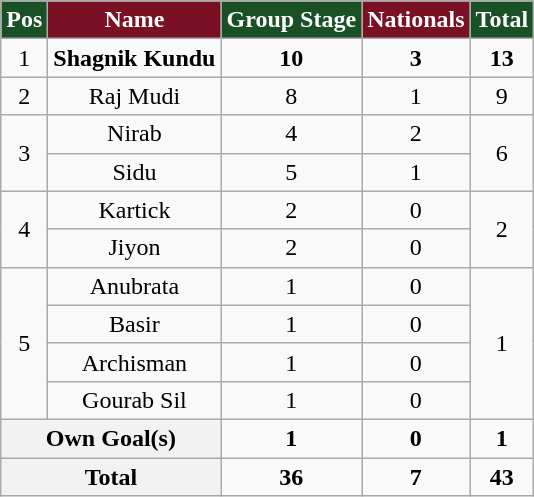<table class="wikitable" margin-left:1em;float:center>
<tr>
<th style="background:#1A5026; color:white; text-align:center;">Pos</th>
<th style="background:#7A1024; color:white; text-align:center;">Name</th>
<th style="background:#1A5026; color:white; text-align:center;">Group Stage</th>
<th style="background:#7A1024; color:white; text-align:center;">Nationals</th>
<th style="background:#1A5026; color:white; text-align:center;">Total</th>
</tr>
<tr>
<td rowspan=1 style="text-align:center">1</td>
<td style="text-align:center"><strong>Shagnik Kundu</strong></td>
<td style="text-align:center"><strong>10</strong></td>
<td style="text-align:center"><strong>3</strong></td>
<td style="text-align:center"><strong>13</strong></td>
</tr>
<tr>
<td rowspan=1 style="text-align:center">2</td>
<td style="text-align:center">Raj Mudi</td>
<td style="text-align:center">8</td>
<td style="text-align:center">1</td>
<td style="text-align:center">9</td>
</tr>
<tr>
<td rowspan=2 style="text-align:center">3</td>
<td style="text-align:center">Nirab</td>
<td style="text-align:center">4</td>
<td style="text-align:center">2</td>
<td rowspan=2 style="text-align:center">6</td>
</tr>
<tr>
<td style="text-align:center">Sidu</td>
<td style="text-align:center">5</td>
<td style="text-align:center">1</td>
</tr>
<tr>
<td rowspan=2 style="text-align:center">4</td>
<td style="text-align:center">Kartick</td>
<td style="text-align:center">2</td>
<td style="text-align:center">0</td>
<td rowspan=2 style="text-align:center">2</td>
</tr>
<tr>
<td style="text-align:center">Jiyon</td>
<td style="text-align:center">2</td>
<td style="text-align:center">0</td>
</tr>
<tr>
<td rowspan=4 style="text-align:center">5</td>
<td style="text-align:center">Anubrata</td>
<td style="text-align:center">1</td>
<td style="text-align:center">0</td>
<td rowspan=4 style="text-align:center">1</td>
</tr>
<tr>
<td style="text-align:center">Basir</td>
<td style="text-align:center">1</td>
<td style="text-align:center">0</td>
</tr>
<tr>
<td style="text-align:center">Archisman</td>
<td style="text-align:center">1</td>
<td style="text-align:center">0</td>
</tr>
<tr>
<td style="text-align:center">Gourab Sil</td>
<td style="text-align:center">1</td>
<td style="text-align:center">0</td>
</tr>
<tr>
<th colspan=2>Own Goal(s)</th>
<td style="text-align:center"><strong>1</strong></td>
<td style="text-align:center"><strong>0</strong></td>
<td style="text-align:center"><strong>1</strong></td>
</tr>
<tr>
<th colspan=2>Total</th>
<td style="text-align:center"><strong>36</strong></td>
<td style="text-align:center"><strong>7</strong></td>
<td style="text-align:center"><strong>43</strong></td>
</tr>
</table>
